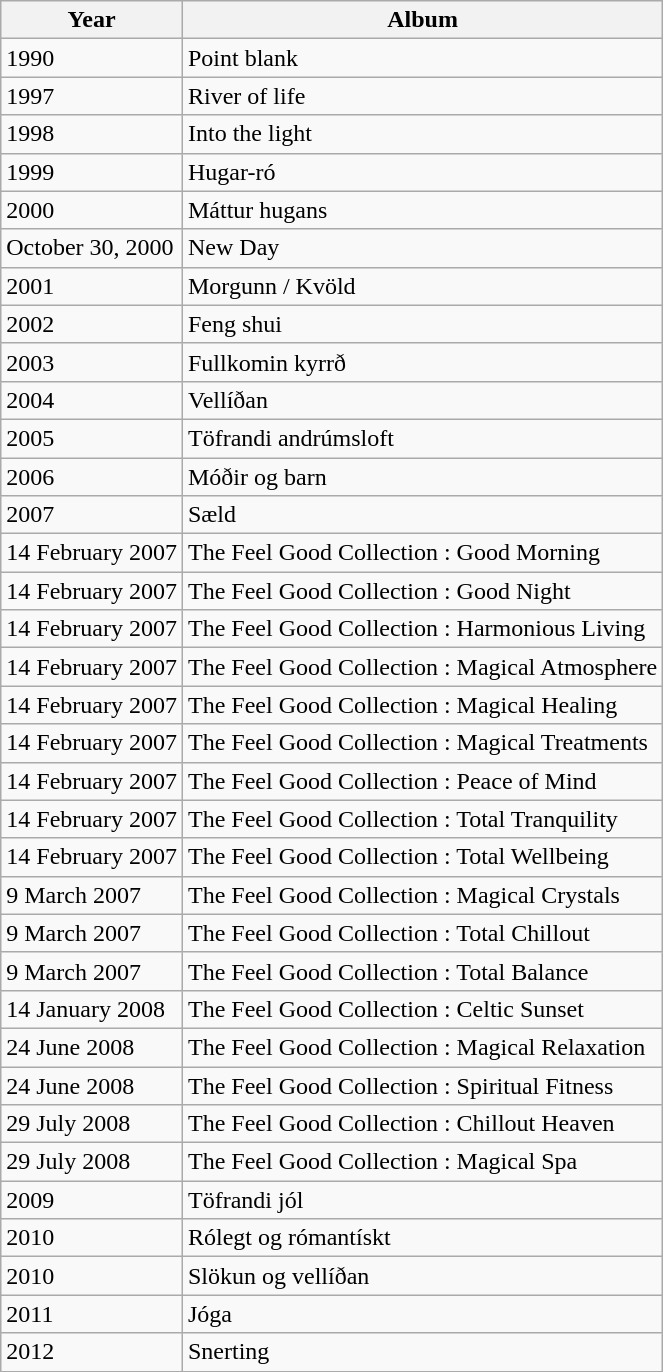<table class="wikitable">
<tr>
<th>Year</th>
<th>Album</th>
</tr>
<tr>
<td>1990</td>
<td>Point blank</td>
</tr>
<tr>
<td>1997</td>
<td>River of life</td>
</tr>
<tr>
<td>1998</td>
<td>Into the light</td>
</tr>
<tr>
<td>1999</td>
<td>Hugar-ró</td>
</tr>
<tr>
<td>2000</td>
<td>Máttur hugans</td>
</tr>
<tr>
<td>October 30, 2000</td>
<td>New Day</td>
</tr>
<tr>
<td>2001</td>
<td>Morgunn / Kvöld</td>
</tr>
<tr>
<td>2002</td>
<td>Feng shui</td>
</tr>
<tr>
<td>2003</td>
<td>Fullkomin kyrrð</td>
</tr>
<tr>
<td>2004</td>
<td>Vellíðan</td>
</tr>
<tr>
<td>2005</td>
<td>Töfrandi andrúmsloft</td>
</tr>
<tr>
<td>2006</td>
<td>Móðir og barn</td>
</tr>
<tr>
<td>2007</td>
<td>Sæld</td>
</tr>
<tr>
<td>14 February 2007</td>
<td>The Feel Good Collection : Good Morning</td>
</tr>
<tr>
<td>14 February 2007</td>
<td>The Feel Good Collection : Good Night</td>
</tr>
<tr>
<td>14 February 2007</td>
<td>The Feel Good Collection : Harmonious Living</td>
</tr>
<tr>
<td>14 February 2007</td>
<td>The Feel Good Collection : Magical Atmosphere</td>
</tr>
<tr>
<td>14 February 2007</td>
<td>The Feel Good Collection : Magical Healing</td>
</tr>
<tr>
<td>14 February 2007</td>
<td>The Feel Good Collection : Magical Treatments</td>
</tr>
<tr>
<td>14 February 2007</td>
<td>The Feel Good Collection : Peace of Mind</td>
</tr>
<tr>
<td>14 February 2007</td>
<td>The Feel Good Collection : Total Tranquility</td>
</tr>
<tr>
<td>14 February 2007</td>
<td>The Feel Good Collection : Total Wellbeing</td>
</tr>
<tr>
<td>9 March 2007</td>
<td>The Feel Good Collection : Magical Crystals</td>
</tr>
<tr>
<td>9 March 2007</td>
<td>The Feel Good Collection : Total Chillout</td>
</tr>
<tr>
<td>9 March 2007</td>
<td>The Feel Good Collection : Total Balance</td>
</tr>
<tr>
<td>14 January 2008</td>
<td>The Feel Good Collection : Celtic Sunset</td>
</tr>
<tr>
<td>24 June 2008</td>
<td>The Feel Good Collection : Magical Relaxation</td>
</tr>
<tr>
<td>24 June 2008</td>
<td>The Feel Good Collection : Spiritual Fitness</td>
</tr>
<tr>
<td>29 July 2008</td>
<td>The Feel Good Collection : Chillout Heaven</td>
</tr>
<tr>
<td>29 July 2008</td>
<td>The Feel Good Collection : Magical Spa</td>
</tr>
<tr>
<td>2009</td>
<td>Töfrandi jól</td>
</tr>
<tr>
<td>2010</td>
<td>Rólegt og rómantískt</td>
</tr>
<tr>
<td>2010</td>
<td>Slökun og vellíðan</td>
</tr>
<tr>
<td>2011</td>
<td>Jóga</td>
</tr>
<tr>
<td>2012</td>
<td>Snerting</td>
</tr>
</table>
